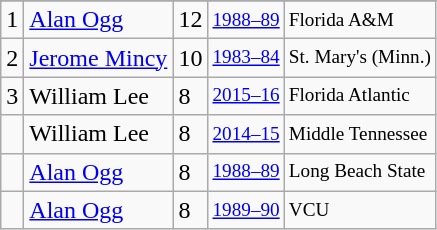<table class="wikitable">
<tr>
</tr>
<tr>
<td>1</td>
<td><a href='#'>Alan Ogg</a></td>
<td>12</td>
<td style="font-size:80%;"><a href='#'>1988–89</a></td>
<td style="font-size:80%;">Florida A&M</td>
</tr>
<tr>
<td>2</td>
<td><a href='#'>Jerome Mincy</a></td>
<td>10</td>
<td style="font-size:80%;"><a href='#'>1983–84</a></td>
<td style="font-size:80%;">St. Mary's (Minn.)</td>
</tr>
<tr>
<td>3</td>
<td>William Lee</td>
<td>8</td>
<td style="font-size:80%;"><a href='#'>2015–16</a></td>
<td style="font-size:80%;">Florida Atlantic</td>
</tr>
<tr>
<td></td>
<td>William Lee</td>
<td>8</td>
<td style="font-size:80%;"><a href='#'>2014–15</a></td>
<td style="font-size:80%;">Middle Tennessee</td>
</tr>
<tr>
<td></td>
<td><a href='#'>Alan Ogg</a></td>
<td>8</td>
<td style="font-size:80%;"><a href='#'>1988–89</a></td>
<td style="font-size:80%;">Long Beach State</td>
</tr>
<tr>
<td></td>
<td><a href='#'>Alan Ogg</a></td>
<td>8</td>
<td style="font-size:80%;"><a href='#'>1989–90</a></td>
<td style="font-size:80%;">VCU</td>
</tr>
</table>
